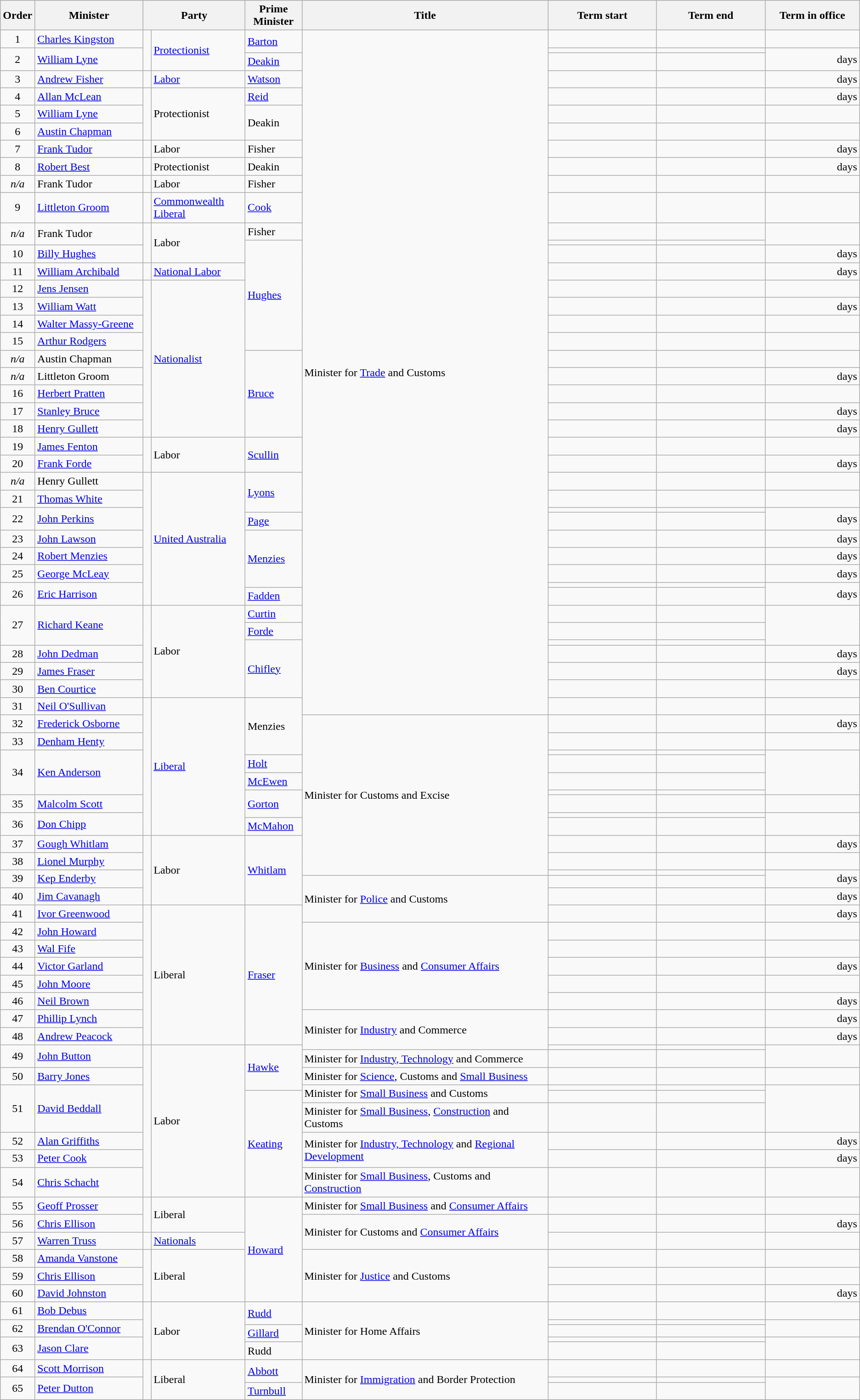<table class="wikitable">
<tr>
<th width=5>Order</th>
<th width=150>Minister</th>
<th width=150 colspan=2>Party</th>
<th width=75>Prime Minister</th>
<th width=350>Title</th>
<th width=150>Term start</th>
<th width=150>Term end</th>
<th width=130>Term in office</th>
</tr>
<tr>
<td align=center>1</td>
<td><a href='#'>Charles Kingston</a></td>
<td rowspan=3 > </td>
<td rowspan=3><a href='#'>Protectionist</a></td>
<td rowspan=2><a href='#'>Barton</a></td>
<td rowspan=42>Minister for <a href='#'>Trade</a> and Customs</td>
<td align=center></td>
<td align=center></td>
<td align=right></td>
</tr>
<tr>
<td rowspan=2 align=center>2</td>
<td rowspan=2><a href='#'>William Lyne</a></td>
<td align=center></td>
<td align=center></td>
<td rowspan=2 align=right> days</td>
</tr>
<tr>
<td><a href='#'>Deakin</a></td>
<td align=center></td>
<td align=center></td>
</tr>
<tr>
<td align=center>3</td>
<td><a href='#'>Andrew Fisher</a></td>
<td> </td>
<td><a href='#'>Labor</a></td>
<td><a href='#'>Watson</a></td>
<td align=center></td>
<td align=center></td>
<td align=right> days</td>
</tr>
<tr>
<td align=center>4</td>
<td><a href='#'>Allan McLean</a></td>
<td rowspan=3 > </td>
<td rowspan=3>Protectionist</td>
<td><a href='#'>Reid</a></td>
<td align=center></td>
<td align=center></td>
<td align=right> days</td>
</tr>
<tr>
<td align=center>5</td>
<td><a href='#'>William Lyne</a></td>
<td rowspan=2>Deakin</td>
<td align=center></td>
<td align=center></td>
<td align=right></td>
</tr>
<tr>
<td align=center>6</td>
<td><a href='#'>Austin Chapman</a></td>
<td align=center></td>
<td align=center></td>
<td align=right></td>
</tr>
<tr>
<td align=center>7</td>
<td><a href='#'>Frank Tudor</a></td>
<td> </td>
<td>Labor</td>
<td>Fisher</td>
<td align=center></td>
<td align=center></td>
<td align=right> days</td>
</tr>
<tr>
<td align=center>8</td>
<td><a href='#'>Robert Best</a></td>
<td> </td>
<td>Protectionist</td>
<td>Deakin</td>
<td align=center></td>
<td align=center></td>
<td align=right> days</td>
</tr>
<tr>
<td align=center><em>n/a</em></td>
<td>Frank Tudor</td>
<td> </td>
<td>Labor</td>
<td>Fisher</td>
<td align=center></td>
<td align=center></td>
<td align=right></td>
</tr>
<tr>
<td align=center>9</td>
<td><a href='#'>Littleton Groom</a></td>
<td> </td>
<td><a href='#'>Commonwealth Liberal</a></td>
<td><a href='#'>Cook</a></td>
<td align=center></td>
<td align=center></td>
<td align=right></td>
</tr>
<tr>
<td rowspan=2 align=center><em>n/a</em></td>
<td rowspan=2>Frank Tudor</td>
<td rowspan=3 > </td>
<td rowspan=3>Labor</td>
<td>Fisher</td>
<td align=center></td>
<td align=center></td>
<td rowspan=2 align=right></td>
</tr>
<tr>
<td rowspan=7><a href='#'>Hughes</a></td>
<td align=center></td>
<td align=center></td>
</tr>
<tr>
<td align=center>10</td>
<td><a href='#'>Billy Hughes</a></td>
<td align=center></td>
<td align=center></td>
<td align=right> days</td>
</tr>
<tr>
<td align=center>11</td>
<td><a href='#'>William Archibald</a></td>
<td> </td>
<td><a href='#'>National Labor</a></td>
<td align=center></td>
<td align=center></td>
<td align=right> days</td>
</tr>
<tr>
<td align=center>12</td>
<td><a href='#'>Jens Jensen</a></td>
<td rowspan=9 > </td>
<td rowspan=9><a href='#'>Nationalist</a></td>
<td align=center></td>
<td align=center></td>
<td align=right></td>
</tr>
<tr>
<td align=center>13</td>
<td><a href='#'>William Watt</a></td>
<td align=center></td>
<td align=center></td>
<td align=right> days</td>
</tr>
<tr>
<td align=center>14</td>
<td><a href='#'>Walter Massy-Greene</a></td>
<td align=center></td>
<td align=center></td>
<td align=right></td>
</tr>
<tr>
<td align=center>15</td>
<td><a href='#'>Arthur Rodgers</a></td>
<td align=center></td>
<td align=center></td>
<td align=right></td>
</tr>
<tr>
<td align=center><em>n/a</em></td>
<td>Austin Chapman</td>
<td rowspan=5><a href='#'>Bruce</a></td>
<td align=center></td>
<td align=center></td>
<td align=right></td>
</tr>
<tr>
<td align=center><em>n/a</em></td>
<td>Littleton Groom</td>
<td align=center></td>
<td align=center></td>
<td align=right> days</td>
</tr>
<tr>
<td align=center>16</td>
<td><a href='#'>Herbert Pratten</a></td>
<td align=center></td>
<td align=center></td>
<td align=right></td>
</tr>
<tr>
<td align=center>17</td>
<td><a href='#'>Stanley Bruce</a></td>
<td align=center></td>
<td align=center></td>
<td align=right> days</td>
</tr>
<tr>
<td align=center>18</td>
<td><a href='#'>Henry Gullett</a></td>
<td align=center></td>
<td align=center></td>
<td align=right> days</td>
</tr>
<tr>
<td align=center>19</td>
<td><a href='#'>James Fenton</a></td>
<td rowspan=2 > </td>
<td rowspan=2>Labor</td>
<td rowspan=2><a href='#'>Scullin</a></td>
<td align=center></td>
<td align=center></td>
<td align=right></td>
</tr>
<tr>
<td align=center>20</td>
<td><a href='#'>Frank Forde</a></td>
<td align=center></td>
<td align=center></td>
<td align=right> days</td>
</tr>
<tr>
<td align=center><em>n/a</em></td>
<td>Henry Gullett</td>
<td rowspan=9 > </td>
<td rowspan=9><a href='#'>United Australia</a></td>
<td rowspan=3><a href='#'>Lyons</a></td>
<td align=center></td>
<td align=center></td>
<td align=right></td>
</tr>
<tr>
<td align=center>21</td>
<td><a href='#'>Thomas White</a></td>
<td align=center></td>
<td align=center></td>
<td align=right></td>
</tr>
<tr>
<td rowspan=2 align=center>22</td>
<td rowspan=2><a href='#'>John Perkins</a></td>
<td align=center></td>
<td align=center></td>
<td rowspan=2 align=right> days</td>
</tr>
<tr>
<td><a href='#'>Page</a></td>
<td align=center></td>
<td align=center></td>
</tr>
<tr>
<td align=center>23</td>
<td><a href='#'>John Lawson</a></td>
<td rowspan=4><a href='#'>Menzies</a></td>
<td align=center></td>
<td align=center></td>
<td align=right> days</td>
</tr>
<tr>
<td align=center>24</td>
<td><a href='#'>Robert Menzies</a></td>
<td align=center></td>
<td align=center></td>
<td align=right> days</td>
</tr>
<tr>
<td align=center>25</td>
<td><a href='#'>George McLeay</a></td>
<td align=center></td>
<td align=center></td>
<td align=right> days</td>
</tr>
<tr>
<td rowspan=2 align=center>26</td>
<td rowspan=2><a href='#'>Eric Harrison</a></td>
<td align=center></td>
<td align=center></td>
<td rowspan=2 align=right> days</td>
</tr>
<tr>
<td><a href='#'>Fadden</a></td>
<td align=center></td>
<td align=center></td>
</tr>
<tr>
<td rowspan=3 align=center>27</td>
<td rowspan=3><a href='#'>Richard Keane</a></td>
<td rowspan=6 > </td>
<td rowspan=6>Labor</td>
<td><a href='#'>Curtin</a></td>
<td align=center></td>
<td align=center></td>
<td rowspan=3 align=right></td>
</tr>
<tr>
<td><a href='#'>Forde</a></td>
<td align=center></td>
<td align=center></td>
</tr>
<tr>
<td rowspan=4><a href='#'>Chifley</a></td>
<td align=center></td>
<td align=center></td>
</tr>
<tr>
<td align=center>28</td>
<td><a href='#'>John Dedman</a></td>
<td align=center></td>
<td align=center></td>
<td align=right> days</td>
</tr>
<tr>
<td align=center>29</td>
<td><a href='#'>James Fraser</a></td>
<td align=center></td>
<td align=center></td>
<td align=right> days</td>
</tr>
<tr>
<td align=center>30</td>
<td><a href='#'>Ben Courtice</a></td>
<td align=center></td>
<td align=center></td>
<td align=right></td>
</tr>
<tr>
<td align=center>31</td>
<td><a href='#'>Neil O'Sullivan</a></td>
<td rowspan=10 > </td>
<td rowspan=10><a href='#'>Liberal</a></td>
<td rowspan=4>Menzies</td>
<td align=center></td>
<td align=center></td>
<td align=right></td>
</tr>
<tr>
<td align=center>32</td>
<td><a href='#'>Frederick Osborne</a></td>
<td rowspan=12>Minister for Customs and Excise</td>
<td align=center></td>
<td align=center></td>
<td align=right> days</td>
</tr>
<tr>
<td align=center>33</td>
<td><a href='#'>Denham Henty</a></td>
<td align=center></td>
<td align=center></td>
<td align=right><strong></strong></td>
</tr>
<tr>
<td rowspan=4 align=center>34</td>
<td rowspan=4><a href='#'>Ken Anderson</a></td>
<td align=center></td>
<td align=center></td>
<td rowspan=4 align=right></td>
</tr>
<tr>
<td><a href='#'>Holt</a></td>
<td align=center></td>
<td align=center></td>
</tr>
<tr>
<td><a href='#'>McEwen</a></td>
<td align=center></td>
<td align=center></td>
</tr>
<tr>
<td rowspan=3><a href='#'>Gorton</a></td>
<td align=center></td>
<td align=center></td>
</tr>
<tr>
<td align=center>35</td>
<td><a href='#'>Malcolm Scott</a></td>
<td align=center></td>
<td align=center></td>
<td align=right></td>
</tr>
<tr>
<td rowspan=2 align=center>36</td>
<td rowspan=2><a href='#'>Don Chipp</a></td>
<td align=center></td>
<td align=center></td>
<td rowspan=2 align=right></td>
</tr>
<tr>
<td><a href='#'>McMahon</a></td>
<td align=center></td>
<td align=center></td>
</tr>
<tr>
<td align=center>37</td>
<td><a href='#'>Gough Whitlam</a></td>
<td rowspan=5 > </td>
<td rowspan=5>Labor</td>
<td rowspan=5><a href='#'>Whitlam</a></td>
<td align=center></td>
<td align=center></td>
<td align=right> days</td>
</tr>
<tr>
<td align=center>38</td>
<td><a href='#'>Lionel Murphy</a></td>
<td align=center></td>
<td align=center></td>
<td align=right></td>
</tr>
<tr>
<td rowspan=2 align=center>39</td>
<td rowspan=2><a href='#'>Kep Enderby</a></td>
<td align=center></td>
<td align=center></td>
<td rowspan=2 align=right> days</td>
</tr>
<tr>
<td rowspan=3>Minister for <a href='#'>Police</a> and Customs</td>
<td align=center></td>
<td align=center></td>
</tr>
<tr>
<td align=center>40</td>
<td><a href='#'>Jim Cavanagh</a></td>
<td align=center></td>
<td align=center></td>
<td align=right> days</td>
</tr>
<tr>
<td align=center>41</td>
<td><a href='#'>Ivor Greenwood</a></td>
<td rowspan=8 > </td>
<td rowspan=8>Liberal</td>
<td rowspan=8><a href='#'>Fraser</a></td>
<td align=center></td>
<td align=center></td>
<td align=right> days</td>
</tr>
<tr>
<td align=center>42</td>
<td><a href='#'>John Howard</a></td>
<td rowspan=5>Minister for <a href='#'>Business</a> and <a href='#'>Consumer Affairs</a></td>
<td align=center></td>
<td align=center></td>
<td align=right></td>
</tr>
<tr>
<td align=center>43</td>
<td><a href='#'>Wal Fife</a></td>
<td align=center></td>
<td align=center></td>
<td align=right></td>
</tr>
<tr>
<td align=center>44</td>
<td><a href='#'>Victor Garland</a></td>
<td align=center></td>
<td align=center></td>
<td align=right> days</td>
</tr>
<tr>
<td align=center>45</td>
<td><a href='#'>John Moore</a></td>
<td align=center></td>
<td align=center></td>
<td align=right></td>
</tr>
<tr>
<td align=center>46</td>
<td><a href='#'>Neil Brown</a></td>
<td align=center></td>
<td align=center></td>
<td align=right> days</td>
</tr>
<tr>
<td align=center>47</td>
<td><a href='#'>Phillip Lynch</a></td>
<td rowspan=3>Minister for <a href='#'>Industry</a> and Commerce</td>
<td align=center></td>
<td align=center></td>
<td align=right> days</td>
</tr>
<tr>
<td align=center>48</td>
<td><a href='#'>Andrew Peacock</a></td>
<td align=center></td>
<td align=center></td>
<td align=right> days</td>
</tr>
<tr>
<td rowspan=2 align=center>49</td>
<td rowspan=2><a href='#'>John Button</a></td>
<td rowspan=9 > </td>
<td rowspan=9>Labor</td>
<td rowspan=4><a href='#'>Hawke</a></td>
<td align=center></td>
<td align=center></td>
<td rowspan=2 align=right></td>
</tr>
<tr>
<td>Minister for <a href='#'>Industry, Technology</a> and Commerce</td>
<td align=center></td>
<td align=center></td>
</tr>
<tr>
<td align=center>50</td>
<td><a href='#'>Barry Jones</a></td>
<td>Minister for <a href='#'>Science</a>, Customs and <a href='#'>Small Business</a></td>
<td align=center></td>
<td align=center></td>
<td align=right></td>
</tr>
<tr>
<td rowspan=3 align=center>51</td>
<td rowspan=3><a href='#'>David Beddall</a></td>
<td rowspan=2>Minister for <a href='#'>Small Business</a> and Customs</td>
<td align=center></td>
<td align=center></td>
<td rowspan=3 align=right></td>
</tr>
<tr>
<td rowspan=5><a href='#'>Keating</a></td>
<td align=center></td>
<td align=center></td>
</tr>
<tr>
<td>Minister for <a href='#'>Small Business</a>, <a href='#'>Construction</a> and Customs</td>
<td align=center></td>
<td align=center></td>
</tr>
<tr>
<td align=center>52</td>
<td><a href='#'>Alan Griffiths</a></td>
<td rowspan=2>Minister for <a href='#'>Industry, Technology</a> and <a href='#'>Regional Development</a></td>
<td align=center></td>
<td align=center></td>
<td align=right> days</td>
</tr>
<tr>
<td align=center>53</td>
<td><a href='#'>Peter Cook</a></td>
<td align=center></td>
<td align=center></td>
<td align=right> days</td>
</tr>
<tr>
<td align=center>54</td>
<td><a href='#'>Chris Schacht</a></td>
<td>Minister for <a href='#'>Small Business</a>, Customs and <a href='#'>Construction</a></td>
<td align=center></td>
<td align=center></td>
<td align=right></td>
</tr>
<tr>
<td align=center>55</td>
<td><a href='#'>Geoff Prosser</a></td>
<td rowspan=2 > </td>
<td rowspan=2>Liberal</td>
<td rowspan=6><a href='#'>Howard</a></td>
<td>Minister for <a href='#'>Small Business</a> and <a href='#'>Consumer Affairs</a></td>
<td align=center></td>
<td align=center></td>
<td align=right></td>
</tr>
<tr>
<td align=center>56</td>
<td><a href='#'>Chris Ellison</a></td>
<td rowspan=2>Minister for Customs and <a href='#'>Consumer Affairs</a></td>
<td align=center></td>
<td align=center></td>
<td align=right> days</td>
</tr>
<tr>
<td align=center>57</td>
<td><a href='#'>Warren Truss</a></td>
<td> </td>
<td><a href='#'>Nationals</a></td>
<td align=center></td>
<td align=center></td>
<td align=right></td>
</tr>
<tr>
<td align=center>58</td>
<td><a href='#'>Amanda Vanstone</a></td>
<td rowspan=3 > </td>
<td rowspan=3>Liberal</td>
<td rowspan=3>Minister for <a href='#'>Justice</a> and Customs</td>
<td align=center></td>
<td align=center></td>
<td align=right></td>
</tr>
<tr>
<td align=center>59</td>
<td><a href='#'>Chris Ellison</a></td>
<td align=center></td>
<td align=center></td>
<td align=right></td>
</tr>
<tr>
<td align=center>60</td>
<td><a href='#'>David Johnston</a></td>
<td align=center></td>
<td align=center></td>
<td align=right> days</td>
</tr>
<tr>
<td align=center>61</td>
<td><a href='#'>Bob Debus</a></td>
<td rowspan=5 > </td>
<td rowspan=5>Labor</td>
<td rowspan=2><a href='#'>Rudd</a></td>
<td rowspan=5>Minister for Home Affairs</td>
<td align=center></td>
<td align=center></td>
<td align=right></td>
</tr>
<tr>
<td rowspan=2 align=center>62</td>
<td rowspan=2><a href='#'>Brendan O'Connor</a></td>
<td align=center></td>
<td align=center></td>
<td rowspan=2 align=right></td>
</tr>
<tr>
<td rowspan=2><a href='#'>Gillard</a></td>
<td align=center></td>
<td align=center></td>
</tr>
<tr>
<td rowspan=2 align=center>63</td>
<td rowspan=2><a href='#'>Jason Clare</a></td>
<td align=center></td>
<td align=center></td>
<td rowspan=2 align=right></td>
</tr>
<tr>
<td>Rudd</td>
<td align=center></td>
<td align=center></td>
</tr>
<tr>
<td align=center>64</td>
<td><a href='#'>Scott Morrison</a></td>
<td rowspan="3" ></td>
<td rowspan=3>Liberal</td>
<td rowspan=2><a href='#'>Abbott</a></td>
<td rowspan=3>Minister for <a href='#'>Immigration</a> and Border Protection</td>
<td align=center></td>
<td align=center></td>
<td align=right></td>
</tr>
<tr>
<td rowspan=2 align=center>65</td>
<td rowspan=2><a href='#'>Peter Dutton</a></td>
<td align=center></td>
<td align=center></td>
<td rowspan=2 align=right></td>
</tr>
<tr>
<td><a href='#'>Turnbull</a></td>
<td align=center></td>
<td align=center></td>
</tr>
</table>
